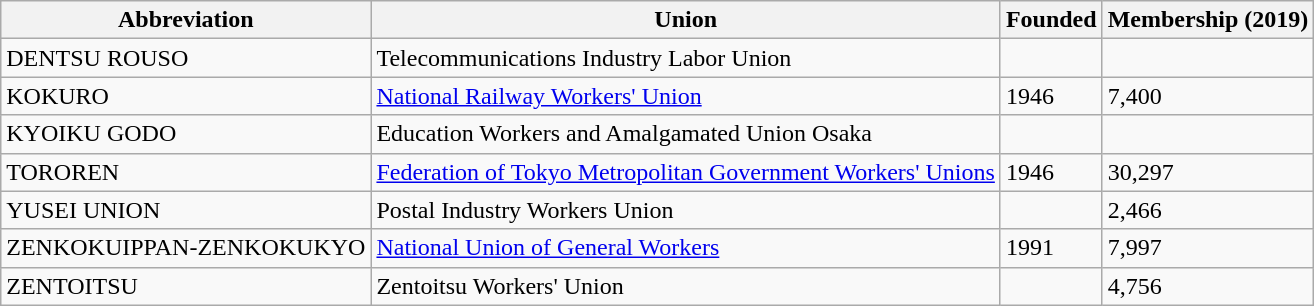<table class="wikitable sortable">
<tr>
<th>Abbreviation</th>
<th>Union</th>
<th>Founded</th>
<th>Membership (2019)</th>
</tr>
<tr>
<td>DENTSU ROUSO</td>
<td>Telecommunications Industry Labor Union</td>
<td></td>
<td></td>
</tr>
<tr>
<td>KOKURO</td>
<td><a href='#'>National Railway Workers' Union</a></td>
<td>1946</td>
<td>7,400</td>
</tr>
<tr>
<td>KYOIKU GODO</td>
<td>Education Workers and Amalgamated Union Osaka</td>
<td></td>
<td></td>
</tr>
<tr>
<td>TOROREN</td>
<td><a href='#'>Federation of Tokyo Metropolitan Government Workers' Unions</a></td>
<td>1946</td>
<td>30,297</td>
</tr>
<tr>
<td>YUSEI UNION</td>
<td>Postal Industry Workers Union</td>
<td></td>
<td>2,466</td>
</tr>
<tr>
<td>ZENKOKUIPPAN-ZENKOKUKYO</td>
<td><a href='#'>National Union of General Workers</a></td>
<td>1991</td>
<td>7,997</td>
</tr>
<tr>
<td>ZENTOITSU</td>
<td>Zentoitsu Workers' Union</td>
<td></td>
<td>4,756</td>
</tr>
</table>
